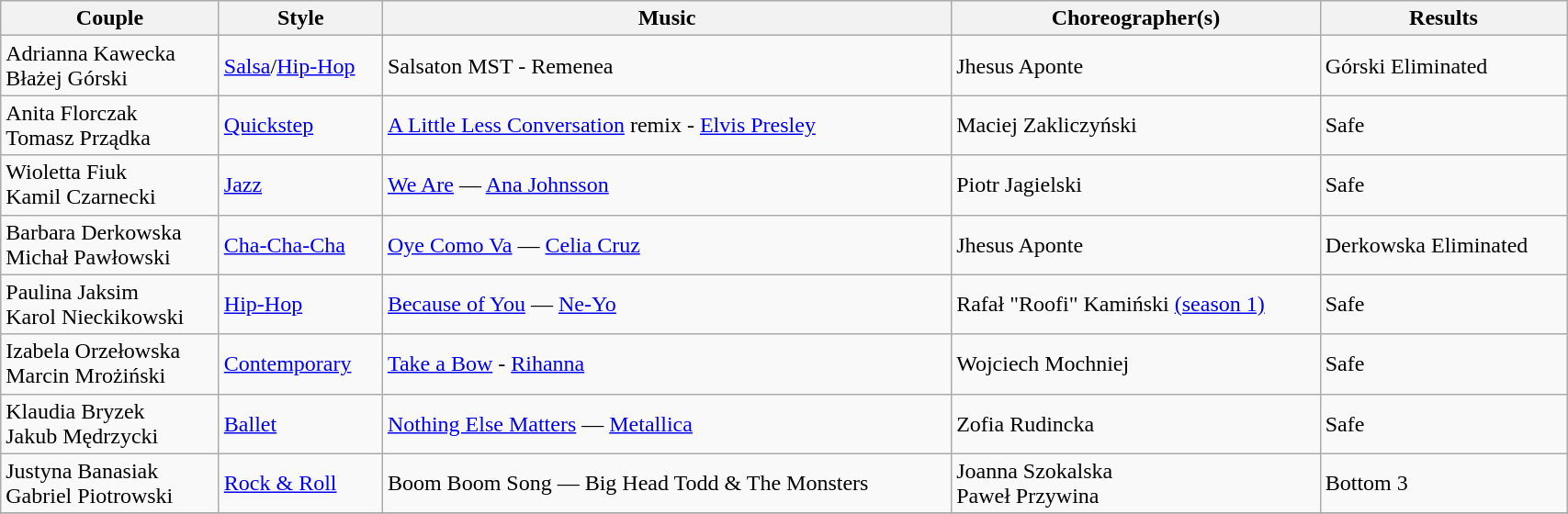<table class="wikitable" width="90%">
<tr>
<th>Couple</th>
<th>Style</th>
<th>Music</th>
<th>Choreographer(s)</th>
<th>Results</th>
</tr>
<tr>
<td>Adrianna Kawecka<br>Błażej Górski</td>
<td><a href='#'>Salsa</a>/<a href='#'>Hip-Hop</a></td>
<td>Salsaton MST - Remenea</td>
<td>Jhesus Aponte</td>
<td>Górski Eliminated</td>
</tr>
<tr>
<td>Anita Florczak<br>Tomasz Prządka</td>
<td><a href='#'>Quickstep</a></td>
<td><a href='#'>A Little Less Conversation</a> remix - <a href='#'>Elvis Presley</a></td>
<td>Maciej Zakliczyński</td>
<td>Safe</td>
</tr>
<tr>
<td>Wioletta Fiuk<br>Kamil Czarnecki</td>
<td><a href='#'>Jazz</a></td>
<td><a href='#'>We Are</a> — <a href='#'>Ana Johnsson</a></td>
<td>Piotr Jagielski</td>
<td>Safe</td>
</tr>
<tr>
<td>Barbara Derkowska<br>Michał Pawłowski</td>
<td><a href='#'>Cha-Cha-Cha</a></td>
<td><a href='#'>Oye Como Va</a> — <a href='#'>Celia Cruz</a></td>
<td>Jhesus Aponte</td>
<td>Derkowska Eliminated</td>
</tr>
<tr>
<td>Paulina Jaksim<br>Karol Nieckikowski</td>
<td><a href='#'>Hip-Hop</a></td>
<td><a href='#'>Because of You</a> — <a href='#'>Ne-Yo</a></td>
<td>Rafał "Roofi" Kamiński <a href='#'>(season 1)</a></td>
<td>Safe</td>
</tr>
<tr>
<td>Izabela Orzełowska<br>Marcin Mrożiński</td>
<td><a href='#'>Contemporary</a></td>
<td><a href='#'>Take a Bow</a> - <a href='#'>Rihanna</a></td>
<td>Wojciech Mochniej</td>
<td>Safe</td>
</tr>
<tr>
<td>Klaudia Bryzek<br>Jakub Mędrzycki</td>
<td><a href='#'>Ballet</a></td>
<td><a href='#'>Nothing Else Matters</a> — <a href='#'>Metallica</a></td>
<td>Zofia Rudincka</td>
<td>Safe</td>
</tr>
<tr>
<td>Justyna Banasiak<br>Gabriel Piotrowski</td>
<td><a href='#'>Rock & Roll</a></td>
<td>Boom Boom Song — Big Head Todd & The Monsters</td>
<td>Joanna Szokalska<br>Paweł Przywina</td>
<td>Bottom 3</td>
</tr>
<tr>
</tr>
</table>
